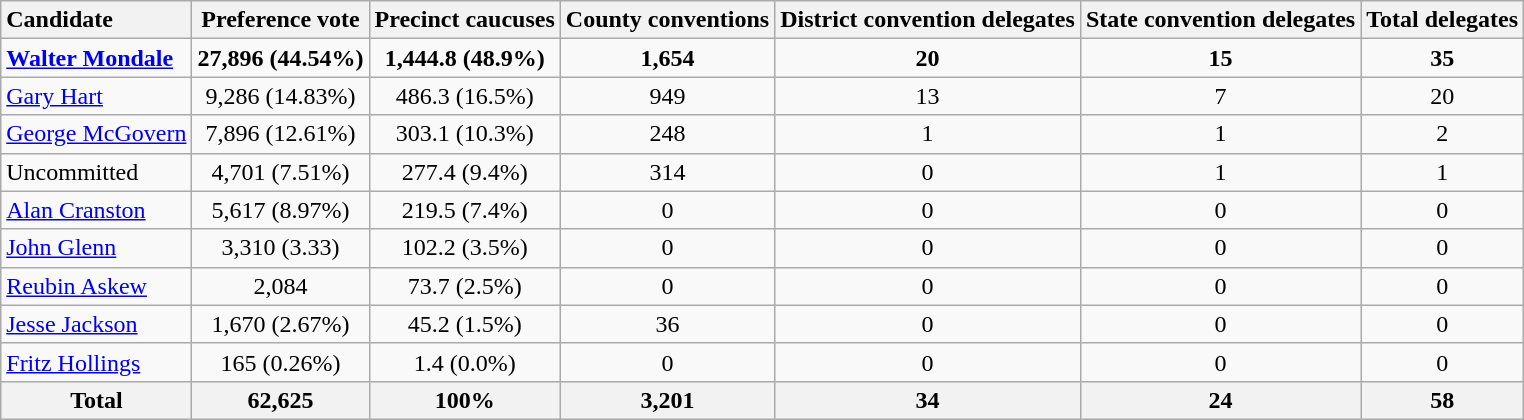<table class="wikitable sortable" style="text-align:right;">
<tr>
<th style="text-align:left;">Candidate</th>
<th>Preference vote</th>
<th>Precinct caucuses</th>
<th>County conventions</th>
<th>District convention delegates</th>
<th>State convention delegates</th>
<th>Total delegates</th>
</tr>
<tr>
<td style="text-align:left;" data-sort-name="Mondale, Walter"><strong><a href='#'>Walter Mondale</a></strong></td>
<td style="text-align:center;"><strong>27,896 (44.54%)</strong></td>
<td style="text-align:center;"><strong>1,444.8 (48.9%)</strong></td>
<td style="text-align:center;"><strong>1,654</strong></td>
<td style="text-align:center;"><strong>20</strong></td>
<td style="text-align:center;"><strong>15</strong></td>
<td style="text-align:center;"><strong>35</strong></td>
</tr>
<tr>
<td style="text-align:left;" data-sort-name="Hart, Gary"><a href='#'>Gary Hart</a></td>
<td style="text-align:center;">9,286 (14.83%)</td>
<td style="text-align:center;">486.3 (16.5%)</td>
<td style="text-align:center;">949</td>
<td style="text-align:center;">13</td>
<td style="text-align:center;">7</td>
<td style="text-align:center;">20</td>
</tr>
<tr>
<td style="text-align:left;" data-sort-name="McGovern, George"><a href='#'>George McGovern</a></td>
<td style="text-align:center;">7,896 (12.61%)</td>
<td style="text-align:center;">303.1 (10.3%)</td>
<td style="text-align:center;">248</td>
<td style="text-align:center;">1</td>
<td style="text-align:center;">1</td>
<td style="text-align:center;">2</td>
</tr>
<tr>
<td style="text-align:left;" data-sort-name="Uncommitted">Uncommitted</td>
<td style="text-align:center;">4,701 (7.51%)</td>
<td style="text-align:center;">277.4 (9.4%)</td>
<td style="text-align:center;">314</td>
<td style="text-align:center;">0</td>
<td style="text-align:center;">1</td>
<td style="text-align:center;">1</td>
</tr>
<tr>
<td style="text-align:left;" data-sort-name="Cranston, Alan"><a href='#'>Alan Cranston</a></td>
<td style="text-align:center;">5,617 (8.97%)</td>
<td style="text-align:center;">219.5 (7.4%)</td>
<td style="text-align:center;">0</td>
<td style="text-align:center;">0</td>
<td style="text-align:center;">0</td>
<td style="text-align:center;">0</td>
</tr>
<tr>
<td style="text-align:left;" data-sort-name="Glenn, John"><a href='#'>John Glenn</a></td>
<td style="text-align:center;">3,310 (3.33)</td>
<td style="text-align:center;">102.2 (3.5%)</td>
<td style="text-align:center;">0</td>
<td style="text-align:center;">0</td>
<td style="text-align:center;">0</td>
<td style="text-align:center;">0</td>
</tr>
<tr>
<td style="text-align:left;" data-sort-name="Askew, Reubin"><a href='#'>Reubin Askew</a></td>
<td style="text-align:center;">2,084</td>
<td style="text-align:center;">73.7 (2.5%)</td>
<td style="text-align:center;">0</td>
<td style="text-align:center;">0</td>
<td style="text-align:center;">0</td>
<td style="text-align:center;">0</td>
</tr>
<tr>
<td style="text-align:left;" data-sort-name="Jackson, Jesse"><a href='#'>Jesse Jackson</a></td>
<td style="text-align:center;">1,670 (2.67%)</td>
<td style="text-align:center;">45.2 (1.5%)</td>
<td style="text-align:center;">36</td>
<td style="text-align:center;">0</td>
<td style="text-align:center;">0</td>
<td style="text-align:center;">0</td>
</tr>
<tr>
<td style="text-align:left;" data-sort-name="Hollings, Fritz"><a href='#'>Fritz Hollings</a></td>
<td style="text-align:center;">165 (0.26%)</td>
<td style="text-align:center;">1.4 (0.0%)</td>
<td style="text-align:center;">0</td>
<td style="text-align:center;">0</td>
<td style="text-align:center;">0</td>
<td style="text-align:center;">0</td>
</tr>
<tr>
<th>Total</th>
<th>62,625</th>
<th>100%</th>
<th>3,201</th>
<th>34</th>
<th>24</th>
<th>58</th>
</tr>
</table>
